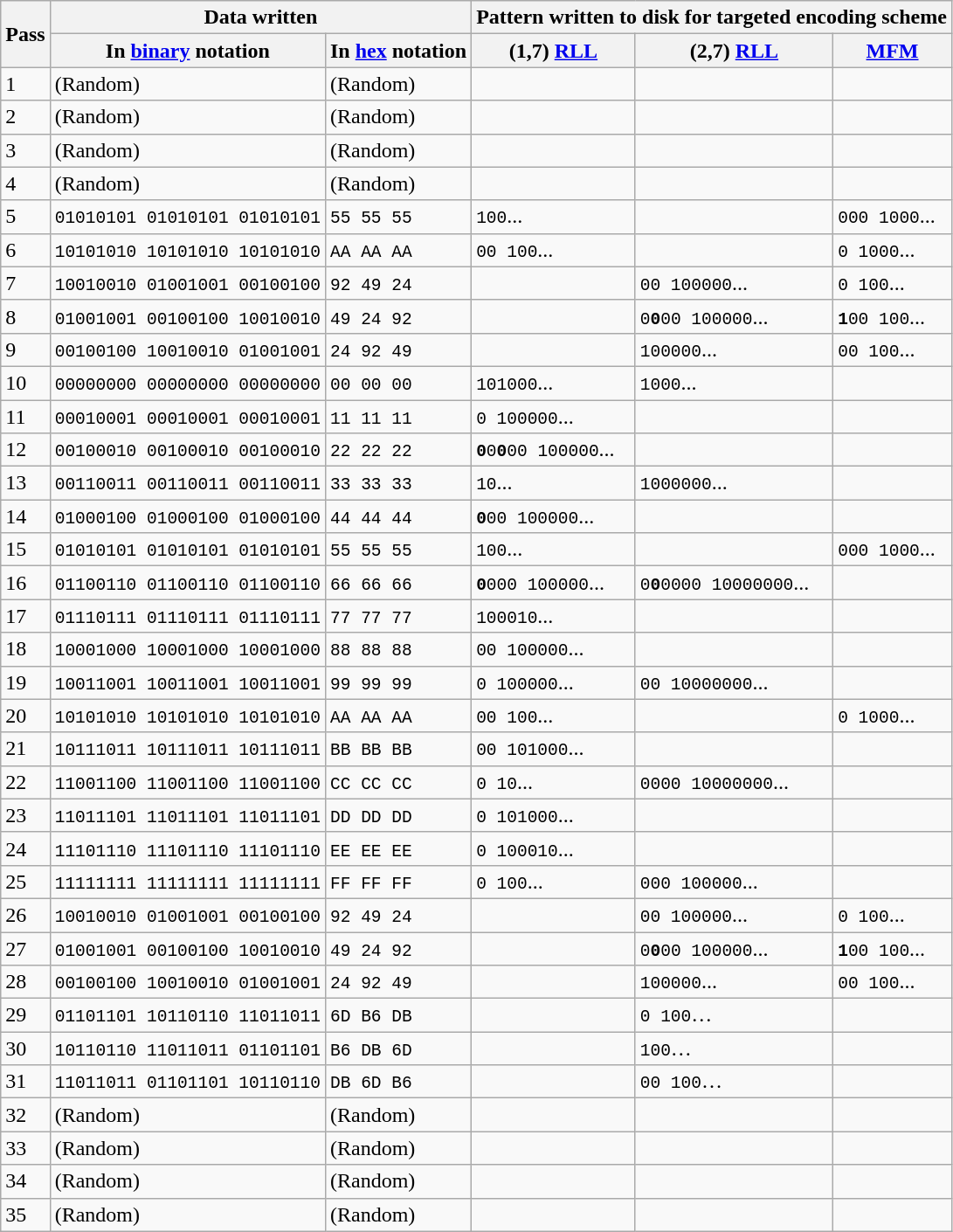<table class="wikitable">
<tr>
<th rowspan="2">Pass</th>
<th colspan="2">Data written</th>
<th colspan="3">Pattern written to disk for targeted encoding scheme</th>
</tr>
<tr>
<th>In <a href='#'>binary</a> notation</th>
<th>In <a href='#'>hex</a> notation</th>
<th>(1,7) <a href='#'>RLL</a></th>
<th>(2,7) <a href='#'>RLL</a></th>
<th><a href='#'>MFM</a></th>
</tr>
<tr>
<td>1</td>
<td>(Random)</td>
<td>(Random)</td>
<td></td>
<td></td>
<td></td>
</tr>
<tr>
<td>2</td>
<td>(Random)</td>
<td>(Random)</td>
<td></td>
<td></td>
<td></td>
</tr>
<tr>
<td>3</td>
<td>(Random)</td>
<td>(Random)</td>
<td></td>
<td></td>
<td></td>
</tr>
<tr>
<td>4</td>
<td>(Random)</td>
<td>(Random)</td>
<td></td>
<td></td>
<td></td>
</tr>
<tr>
<td>5</td>
<td><code>01010101 01010101 01010101</code></td>
<td><code>55 55 55</code></td>
<td><code>100</code>...</td>
<td></td>
<td><code>000 1000</code>...</td>
</tr>
<tr>
<td>6</td>
<td><code>10101010 10101010 10101010</code></td>
<td><code>AA AA AA</code></td>
<td><code>00 100</code>...</td>
<td></td>
<td><code>0 1000</code>...</td>
</tr>
<tr>
<td>7</td>
<td><code>10010010 01001001 00100100</code></td>
<td><code>92 49 24</code></td>
<td></td>
<td><code>00 100000</code>...</td>
<td><code>0 100</code>...</td>
</tr>
<tr>
<td>8</td>
<td><code>01001001 00100100 10010010</code></td>
<td><code>49 24 92</code></td>
<td></td>
<td><code>0<strong>0</strong>00 100000</code>...</td>
<td><code><strong>1</strong>00 100</code>...</td>
</tr>
<tr>
<td>9</td>
<td><code>00100100 10010010 01001001</code></td>
<td><code>24 92 49</code></td>
<td></td>
<td><code>100000</code>...</td>
<td><code>00 100</code>...</td>
</tr>
<tr>
<td>10</td>
<td><code>00000000 00000000 00000000</code></td>
<td><code>00 00 00</code></td>
<td><code>101000</code>...</td>
<td><code>1000</code>...</td>
<td></td>
</tr>
<tr>
<td>11</td>
<td><code>00010001 00010001 00010001</code></td>
<td><code>11 11 11</code></td>
<td><code>0 100000</code>...</td>
<td></td>
<td></td>
</tr>
<tr>
<td>12</td>
<td><code>00100010 00100010 00100010</code></td>
<td><code>22 22 22</code></td>
<td><code><strong>0</strong>0<strong>0</strong>00 100000</code>...</td>
<td></td>
<td></td>
</tr>
<tr>
<td>13</td>
<td><code>00110011 00110011 00110011</code></td>
<td><code>33 33 33</code></td>
<td><code>10</code>...</td>
<td><code>1000000</code>...</td>
<td></td>
</tr>
<tr>
<td>14</td>
<td><code>01000100 01000100 01000100</code></td>
<td><code>44 44 44</code></td>
<td><code><strong>0</strong>00 100000</code>...</td>
<td></td>
<td></td>
</tr>
<tr>
<td>15</td>
<td><code>01010101 01010101 01010101</code></td>
<td><code>55 55 55</code></td>
<td><code>100</code>...</td>
<td></td>
<td><code>000 1000</code>...</td>
</tr>
<tr>
<td>16</td>
<td><code>01100110 01100110 01100110</code></td>
<td><code>66 66 66</code></td>
<td><code><strong>0</strong>000 100000</code>...</td>
<td><code>0<strong>0</strong>0000 10000000</code>...</td>
<td></td>
</tr>
<tr>
<td>17</td>
<td><code>01110111 01110111 01110111</code></td>
<td><code>77 77 77</code></td>
<td><code>100010</code>...</td>
<td></td>
<td></td>
</tr>
<tr>
<td>18</td>
<td><code>10001000 10001000 10001000</code></td>
<td><code>88 88 88</code></td>
<td><code>00 100000</code>...</td>
<td></td>
<td></td>
</tr>
<tr>
<td>19</td>
<td><code>10011001 10011001 10011001</code></td>
<td><code>99 99 99</code></td>
<td><code>0 100000</code>...</td>
<td><code>00 10000000</code>...</td>
<td></td>
</tr>
<tr>
<td>20</td>
<td><code>10101010 10101010 10101010</code></td>
<td><code>AA AA AA</code></td>
<td><code>00 100</code>...</td>
<td></td>
<td><code>0 1000</code>...</td>
</tr>
<tr>
<td>21</td>
<td><code>10111011 10111011 10111011</code></td>
<td><code>BB BB BB</code></td>
<td><code>00 101000</code>...</td>
<td></td>
<td></td>
</tr>
<tr>
<td>22</td>
<td><code>11001100 11001100 11001100</code></td>
<td><code>CC CC CC</code></td>
<td><code>0 10</code>...</td>
<td><code>0000 10000000</code>...</td>
<td></td>
</tr>
<tr>
<td>23</td>
<td><code>11011101 11011101 11011101</code></td>
<td><code>DD DD DD</code></td>
<td><code>0 101000</code>...</td>
<td></td>
<td></td>
</tr>
<tr>
<td>24</td>
<td><code>11101110 11101110 11101110</code></td>
<td><code>EE EE EE</code></td>
<td><code>0 100010</code>...</td>
<td></td>
<td></td>
</tr>
<tr>
<td>25</td>
<td><code>11111111 11111111 11111111</code></td>
<td><code>FF FF FF</code></td>
<td><code>0 100</code>...</td>
<td><code>000 100000</code>...</td>
<td></td>
</tr>
<tr>
<td>26</td>
<td><code>10010010 01001001 00100100</code></td>
<td><code>92 49 24</code></td>
<td></td>
<td><code>00 100000</code>...</td>
<td><code>0 100</code>...</td>
</tr>
<tr>
<td>27</td>
<td><code>01001001 00100100 10010010</code></td>
<td><code>49 24 92</code></td>
<td></td>
<td><code>0<strong>0</strong>00 100000</code>...</td>
<td><code><strong>1</strong>00 100</code>...</td>
</tr>
<tr>
<td>28</td>
<td><code>00100100 10010010 01001001</code></td>
<td><code>24 92 49</code></td>
<td></td>
<td><code>100000</code>...</td>
<td><code>00 100</code>...</td>
</tr>
<tr>
<td>29</td>
<td><code>01101101 10110110 11011011</code></td>
<td><code>6D B6 DB</code></td>
<td></td>
<td><code>0 100</code>…</td>
<td></td>
</tr>
<tr>
<td>30</td>
<td><code>10110110 11011011 01101101</code></td>
<td><code>B6 DB 6D</code></td>
<td></td>
<td><code>100</code>…</td>
<td></td>
</tr>
<tr>
<td>31</td>
<td><code>11011011 01101101 10110110</code></td>
<td><code>DB 6D B6</code></td>
<td></td>
<td><code>00 100</code>…</td>
<td></td>
</tr>
<tr>
<td>32</td>
<td>(Random)</td>
<td>(Random)</td>
<td></td>
<td></td>
<td></td>
</tr>
<tr>
<td>33</td>
<td>(Random)</td>
<td>(Random)</td>
<td></td>
<td></td>
<td></td>
</tr>
<tr>
<td>34</td>
<td>(Random)</td>
<td>(Random)</td>
<td></td>
<td></td>
<td></td>
</tr>
<tr>
<td>35</td>
<td>(Random)</td>
<td>(Random)</td>
<td></td>
<td></td>
<td></td>
</tr>
</table>
